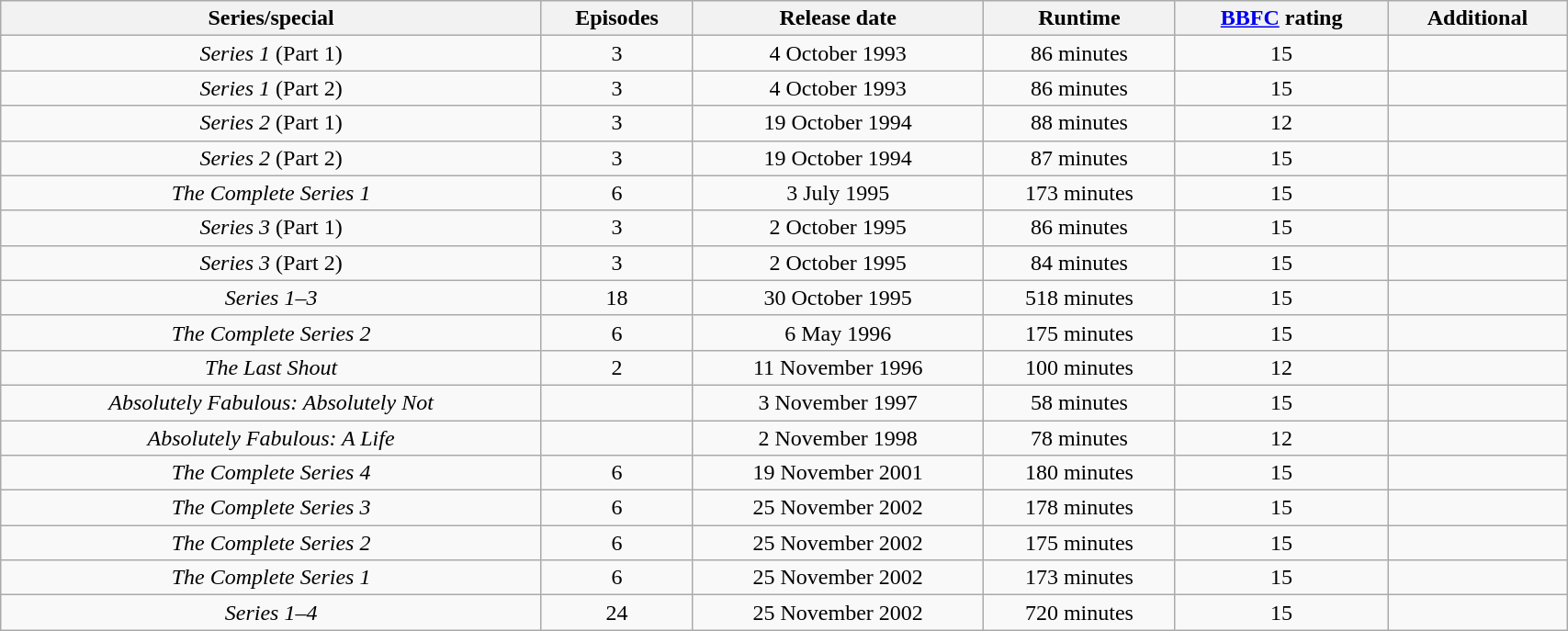<table class="wikitable" style=width:90%;text-align:center>
<tr>
<th>Series/special</th>
<th>Episodes</th>
<th>Release date</th>
<th>Runtime</th>
<th><a href='#'>BBFC</a> rating</th>
<th>Additional</th>
</tr>
<tr>
<td><em>Series 1</em> (Part 1)</td>
<td>3</td>
<td>4 October 1993</td>
<td>86 minutes</td>
<td>15</td>
<td><br></td>
</tr>
<tr>
<td><em>Series 1</em> (Part 2)</td>
<td>3</td>
<td>4 October 1993</td>
<td>86 minutes</td>
<td>15</td>
<td><br></td>
</tr>
<tr>
<td><em>Series 2</em> (Part 1)</td>
<td>3</td>
<td>19 October 1994</td>
<td>88 minutes</td>
<td>12</td>
<td><br></td>
</tr>
<tr>
<td><em>Series 2</em> (Part 2)</td>
<td>3</td>
<td>19 October 1994</td>
<td>87 minutes</td>
<td>15</td>
<td><br></td>
</tr>
<tr>
<td><em>The Complete Series 1</em></td>
<td>6</td>
<td>3 July 1995</td>
<td>173 minutes</td>
<td>15</td>
<td><br></td>
</tr>
<tr>
<td><em>Series 3</em> (Part 1)</td>
<td>3</td>
<td>2 October 1995</td>
<td>86 minutes</td>
<td>15</td>
<td><br></td>
</tr>
<tr>
<td><em>Series 3</em> (Part 2)</td>
<td>3</td>
<td>2 October 1995</td>
<td>84 minutes</td>
<td>15</td>
<td><br></td>
</tr>
<tr>
<td><em>Series 1–3</em></td>
<td>18</td>
<td>30 October 1995</td>
<td>518 minutes</td>
<td>15</td>
<td><br></td>
</tr>
<tr>
<td><em>The Complete Series 2</em></td>
<td>6</td>
<td>6 May 1996</td>
<td>175 minutes</td>
<td>15</td>
<td><br></td>
</tr>
<tr>
<td><em>The Last Shout</em></td>
<td>2</td>
<td>11 November 1996</td>
<td>100 minutes</td>
<td>12</td>
<td><br></td>
</tr>
<tr>
<td><em>Absolutely Fabulous: Absolutely Not</em></td>
<td></td>
<td>3 November 1997</td>
<td>58 minutes</td>
<td>15</td>
<td><br></td>
</tr>
<tr>
<td><em>Absolutely Fabulous: A Life</em></td>
<td></td>
<td>2 November 1998</td>
<td>78 minutes</td>
<td>12</td>
<td><br></td>
</tr>
<tr>
<td><em>The Complete Series 4</em></td>
<td>6</td>
<td>19 November 2001</td>
<td>180 minutes</td>
<td>15</td>
<td><br></td>
</tr>
<tr>
<td><em>The Complete Series 3</em></td>
<td>6</td>
<td>25 November 2002</td>
<td>178 minutes</td>
<td>15</td>
<td><br></td>
</tr>
<tr>
<td><em>The Complete Series 2</em></td>
<td>6</td>
<td>25 November 2002</td>
<td>175 minutes</td>
<td>15</td>
<td><br></td>
</tr>
<tr>
<td><em>The Complete Series 1</em></td>
<td>6</td>
<td>25 November 2002</td>
<td>173 minutes</td>
<td>15</td>
<td><br></td>
</tr>
<tr>
<td><em>Series 1–4</em></td>
<td>24</td>
<td>25 November 2002</td>
<td>720 minutes</td>
<td>15</td>
<td><br></td>
</tr>
</table>
